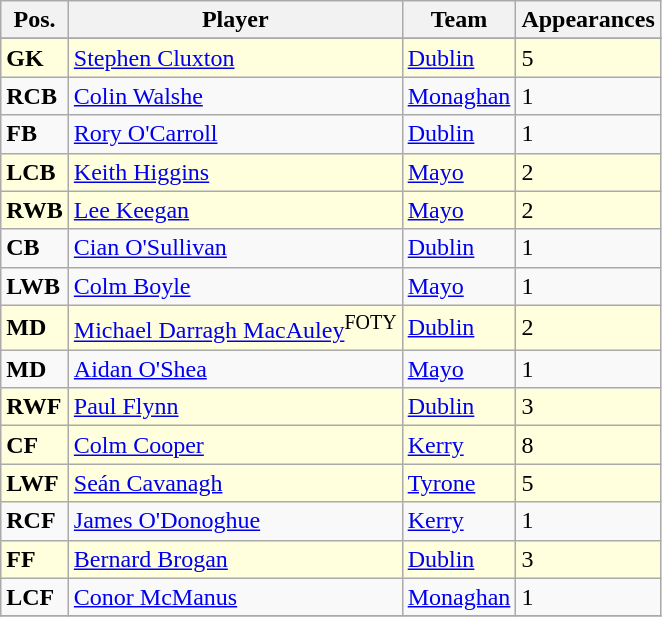<table class="wikitable">
<tr>
<th>Pos.</th>
<th>Player</th>
<th>Team</th>
<th>Appearances</th>
</tr>
<tr>
</tr>
<tr bgcolor=#FFFFDD>
<td><strong>GK</strong></td>
<td> <a href='#'>Stephen Cluxton</a></td>
<td><a href='#'>Dublin</a></td>
<td>5</td>
</tr>
<tr>
<td><strong>RCB</strong></td>
<td> <a href='#'>Colin Walshe</a></td>
<td><a href='#'>Monaghan</a></td>
<td>1</td>
</tr>
<tr>
<td><strong>FB</strong></td>
<td> <a href='#'>Rory O'Carroll</a></td>
<td><a href='#'>Dublin</a></td>
<td>1</td>
</tr>
<tr bgcolor=#FFFFDD>
<td><strong>LCB</strong></td>
<td> <a href='#'>Keith Higgins</a></td>
<td><a href='#'>Mayo</a></td>
<td>2</td>
</tr>
<tr bgcolor=#FFFFDD>
<td><strong>RWB</strong></td>
<td> <a href='#'>Lee Keegan</a></td>
<td><a href='#'>Mayo</a></td>
<td>2</td>
</tr>
<tr>
<td><strong>CB</strong></td>
<td> <a href='#'>Cian O'Sullivan</a></td>
<td><a href='#'>Dublin</a></td>
<td>1</td>
</tr>
<tr>
<td><strong>LWB</strong></td>
<td> <a href='#'>Colm Boyle</a></td>
<td><a href='#'>Mayo</a></td>
<td>1</td>
</tr>
<tr bgcolor=#FFFFDD>
<td><strong>MD</strong></td>
<td> <a href='#'>Michael Darragh MacAuley</a><sup>FOTY</sup></td>
<td><a href='#'>Dublin</a></td>
<td>2</td>
</tr>
<tr>
<td><strong>MD</strong></td>
<td> <a href='#'>Aidan O'Shea</a></td>
<td><a href='#'>Mayo</a></td>
<td>1</td>
</tr>
<tr bgcolor=#FFFFDD>
<td><strong>RWF</strong></td>
<td> <a href='#'>Paul Flynn</a></td>
<td><a href='#'>Dublin</a></td>
<td>3</td>
</tr>
<tr bgcolor=#FFFFDD>
<td><strong>CF</strong></td>
<td> <a href='#'>Colm Cooper</a></td>
<td><a href='#'>Kerry</a></td>
<td>8</td>
</tr>
<tr bgcolor=#FFFFDD>
<td><strong>LWF</strong></td>
<td> <a href='#'>Seán Cavanagh</a></td>
<td><a href='#'>Tyrone</a></td>
<td>5</td>
</tr>
<tr>
<td><strong>RCF</strong></td>
<td> <a href='#'>James O'Donoghue</a></td>
<td><a href='#'>Kerry</a></td>
<td>1</td>
</tr>
<tr bgcolor=#FFFFDD>
<td><strong>FF</strong></td>
<td> <a href='#'>Bernard Brogan</a></td>
<td><a href='#'>Dublin</a></td>
<td>3</td>
</tr>
<tr>
<td><strong>LCF</strong></td>
<td> <a href='#'>Conor McManus</a></td>
<td><a href='#'>Monaghan</a></td>
<td>1</td>
</tr>
<tr>
</tr>
</table>
